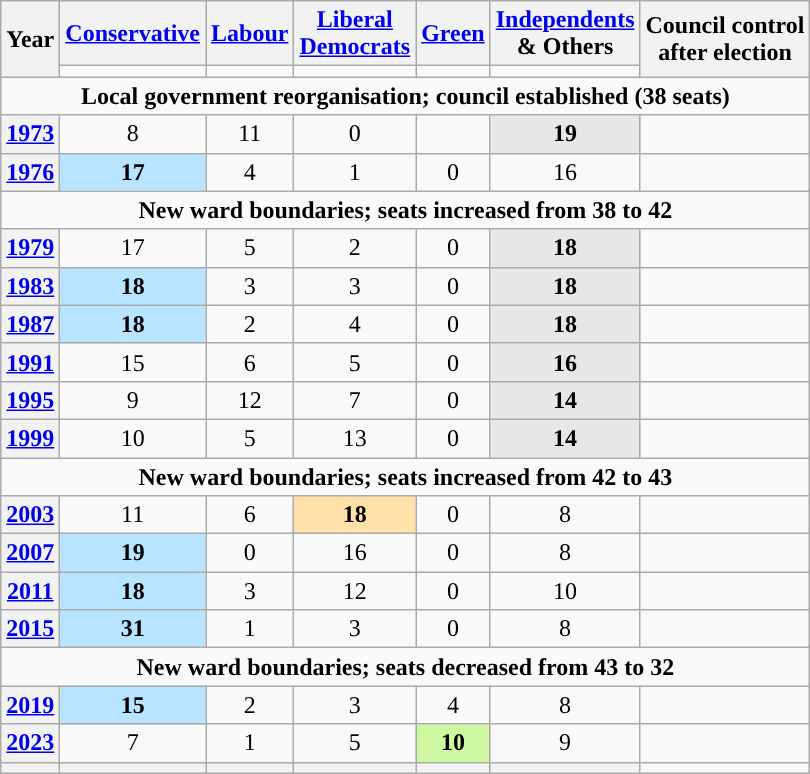<table class="wikitable plainrowheaders" style="text-align:center">
<tr>
<th scope="col" rowspan="2">Year</th>
<th scope="col"><a href='#'>Conservative</a></th>
<th scope="col"><a href='#'>Labour</a></th>
<th scope="col" style="width:1px"><a href='#'>Liberal Democrats</a></th>
<th scope="col"><a href='#'>Green</a></th>
<th scope="col"><a href='#'>Independents</a><br>& Others</th>
<th scope="col" rowspan="2" colspan="2">Council control<br>after election</th>
</tr>
<tr>
<td style="background:"></td>
<td style="background:"></td>
<td style="background:"></td>
<td style="background:"></td>
<td style="background:"></td>
</tr>
<tr>
<td colspan="9"><strong>Local government reorganisation; council established (38 seats)</strong></td>
</tr>
<tr>
<th scope="row"><a href='#'>1973</a></th>
<td>8</td>
<td>11</td>
<td>0</td>
<td></td>
<td style="background:#E7E7E7;"><strong>19</strong></td>
<td></td>
</tr>
<tr>
<th scope="row"><a href='#'>1976</a></th>
<td style="background:#B9E4FF;"><strong>17</strong></td>
<td>4</td>
<td>1</td>
<td>0</td>
<td>16</td>
<td></td>
</tr>
<tr>
<td colspan="9"><strong>New ward boundaries; seats increased from 38 to 42</strong></td>
</tr>
<tr>
<th scope="row"><a href='#'>1979</a></th>
<td>17</td>
<td>5</td>
<td>2</td>
<td>0</td>
<td style="background:#E7E7E7;"><strong>18</strong></td>
<td></td>
</tr>
<tr>
<th scope="row"><a href='#'>1983</a></th>
<td style="background:#B9E4FF;"><strong>18</strong></td>
<td>3</td>
<td>3</td>
<td>0</td>
<td style="background:#E7E7E7;"><strong>18</strong></td>
<td></td>
</tr>
<tr>
<th scope="row"><a href='#'>1987</a></th>
<td style="background:#B9E4FF;"><strong>18</strong></td>
<td>2</td>
<td>4</td>
<td>0</td>
<td style="background:#E7E7E7;"><strong>18</strong></td>
<td></td>
</tr>
<tr>
<th scope="row"><a href='#'>1991</a></th>
<td>15</td>
<td>6</td>
<td>5</td>
<td>0</td>
<td style="background:#E7E7E7;"><strong>16</strong></td>
<td></td>
</tr>
<tr>
<th scope="row"><a href='#'>1995</a></th>
<td>9</td>
<td>12</td>
<td>7</td>
<td>0</td>
<td style="background:#E7E7E7;"><strong>14</strong></td>
<td></td>
</tr>
<tr>
<th scope="row"><a href='#'>1999</a></th>
<td>10</td>
<td>5</td>
<td>13</td>
<td>0</td>
<td style="background:#E7E7E7;"><strong>14</strong></td>
<td></td>
</tr>
<tr>
<td colspan="9"><strong>New ward boundaries; seats increased from 42 to 43</strong></td>
</tr>
<tr>
<th scope="row"><a href='#'>2003</a></th>
<td>11</td>
<td>6</td>
<td style="background:#FEE1A8"><strong>18</strong></td>
<td>0</td>
<td>8</td>
<td></td>
</tr>
<tr>
<th scope="row"><a href='#'>2007</a></th>
<td style="background:#B9E4FF;"><strong>19</strong></td>
<td>0</td>
<td>16</td>
<td>0</td>
<td>8</td>
<td></td>
</tr>
<tr>
<th scope="row"><a href='#'>2011</a></th>
<td style="background:#B9E4FF;"><strong>18</strong></td>
<td>3</td>
<td>12</td>
<td>0</td>
<td>10</td>
<td></td>
</tr>
<tr>
<th scope="row"><a href='#'>2015</a></th>
<td style="background:#B9E4FF;"><strong>31</strong></td>
<td>1</td>
<td>3</td>
<td>0</td>
<td>8</td>
<td></td>
</tr>
<tr>
<td colspan="9"><strong>New ward boundaries; seats decreased from 43 to 32</strong></td>
</tr>
<tr>
<th scope="row"><a href='#'>2019</a></th>
<td style="background:#B9E4FF;"><strong>15</strong></td>
<td>2</td>
<td>3</td>
<td>4</td>
<td>8</td>
<td></td>
</tr>
<tr>
<th scope="row"><a href='#'>2023</a></th>
<td>7</td>
<td>1</td>
<td>5</td>
<td style="background:#CEF7A1"><strong>10</strong></td>
<td>9</td>
<td></td>
</tr>
<tr>
<th></th>
<th style="background-color: "></th>
<th style="background-color: "></th>
<th style="background-color: "></th>
<th style="background-color: "></th>
<th style="background-color: "></th>
</tr>
</table>
